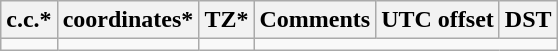<table class="wikitable sortable">
<tr>
<th>c.c.*</th>
<th>coordinates*</th>
<th>TZ*</th>
<th>Comments</th>
<th>UTC offset</th>
<th>DST</th>
</tr>
<tr --->
<td></td>
<td></td>
<td></td>
</tr>
</table>
